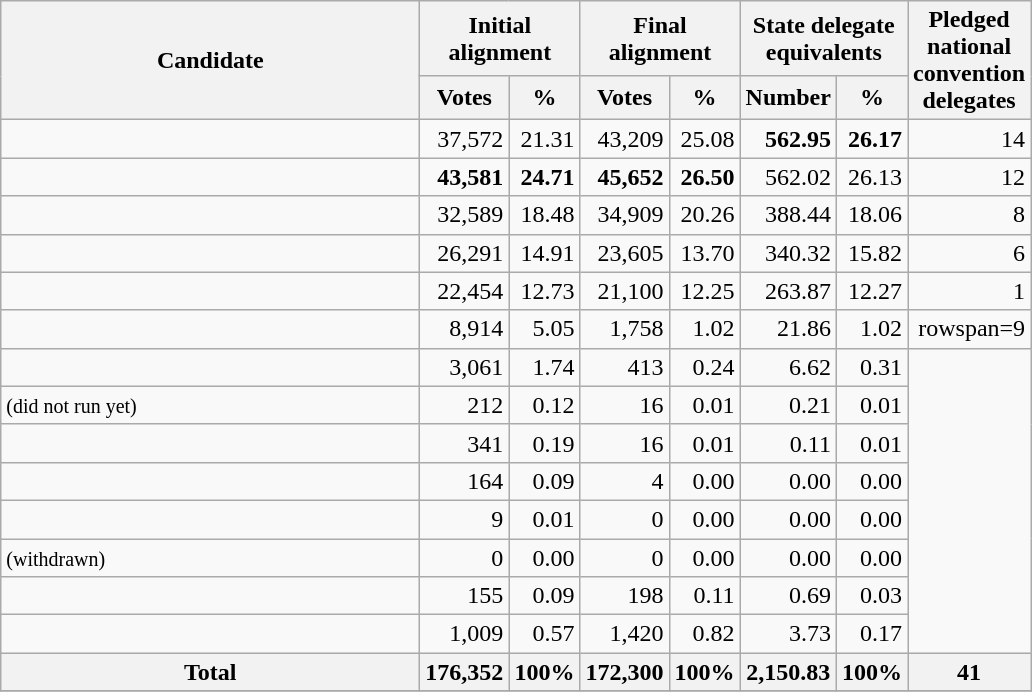<table class="wikitable sortable" style="text-align:right">
<tr>
<th rowspan=2 style="width: 17em">Candidate</th>
<th colspan=2>Initial<br>alignment</th>
<th colspan=2>Final<br>alignment</th>
<th colspan=2>State delegate<br>equivalents</th>
<th rowspan=2>Pledged<br>national<br>convention<br>delegates</th>
</tr>
<tr>
<th>Votes</th>
<th>%</th>
<th>Votes</th>
<th>%</th>
<th>Number</th>
<th>%</th>
</tr>
<tr>
<td style="text-align:left;"></td>
<td>37,572         </td>
<td>21.31          </td>
<td>43,209         </td>
<td>25.08          </td>
<td><strong>562.95</strong>   </td>
<td><strong>26.17</strong>    </td>
<td>14</td>
</tr>
<tr>
<td style="text-align:left;"></td>
<td><strong>43,581</strong> </td>
<td><strong>24.71</strong>  </td>
<td><strong>45,652</strong> </td>
<td><strong>26.50</strong>  </td>
<td>562.02       </td>
<td>26.13        </td>
<td>12</td>
</tr>
<tr>
<td style="text-align:left;"></td>
<td>32,589   </td>
<td>18.48    </td>
<td>34,909   </td>
<td>20.26    </td>
<td>388.44   </td>
<td>18.06    </td>
<td>8</td>
</tr>
<tr>
<td style="text-align:left;"></td>
<td>26,291   </td>
<td>14.91    </td>
<td>23,605   </td>
<td>13.70    </td>
<td>340.32   </td>
<td>15.82    </td>
<td>6</td>
</tr>
<tr>
<td style="text-align:left;"></td>
<td>22,454   </td>
<td>12.73    </td>
<td>21,100   </td>
<td>12.25    </td>
<td>263.87   </td>
<td>12.27    </td>
<td>1</td>
</tr>
<tr>
<td style="text-align:left;"></td>
<td>8,914   </td>
<td>5.05    </td>
<td>1,758   </td>
<td>1.02    </td>
<td>21.86   </td>
<td>1.02    </td>
<td>rowspan=9 </td>
</tr>
<tr>
<td style="text-align:left;"></td>
<td>3,061  </td>
<td>1.74   </td>
<td>413    </td>
<td>0.24   </td>
<td>6.62   </td>
<td>0.31   </td>
</tr>
<tr>
<td style="text-align:left;"> <small>(did not run yet)</small></td>
<td>212    </td>
<td>0.12   </td>
<td>16     </td>
<td>0.01   </td>
<td>0.21   </td>
<td>0.01   </td>
</tr>
<tr>
<td style="text-align:left;"></td>
<td>341    </td>
<td>0.19   </td>
<td>16     </td>
<td>0.01   </td>
<td>0.11   </td>
<td>0.01   </td>
</tr>
<tr>
<td style="text-align:left;"></td>
<td>164    </td>
<td>0.09   </td>
<td>4      </td>
<td>0.00   </td>
<td>0.00   </td>
<td>0.00   </td>
</tr>
<tr>
<td style="text-align:left;"></td>
<td>9      </td>
<td>0.01   </td>
<td>0      </td>
<td>0.00   </td>
<td>0.00   </td>
<td>0.00   </td>
</tr>
<tr>
<td style="text-align:left;"> <small>(withdrawn)</small></td>
<td>0      </td>
<td>0.00   </td>
<td>0      </td>
<td>0.00   </td>
<td>0.00   </td>
<td>0.00   </td>
</tr>
<tr>
<td style="text-align:left;"><em></em></td>
<td>155    </td>
<td>0.09   </td>
<td>198    </td>
<td>0.11   </td>
<td>0.69   </td>
<td>0.03   </td>
</tr>
<tr>
<td style="text-align:left;"><em></em></td>
<td>1,009  </td>
<td>0.57   </td>
<td>1,420  </td>
<td>0.82   </td>
<td>3.73   </td>
<td>0.17   </td>
</tr>
<tr style="background-color:#F6F6F6">
<th>Total</th>
<th>176,352    </th>
<th>100%</th>
<th>172,300    </th>
<th>100%</th>
<th>2,150.83 </th>
<th>100%</th>
<th>41         </th>
</tr>
<tr>
</tr>
</table>
